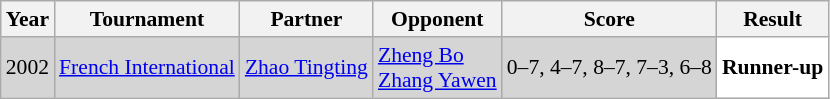<table class="sortable wikitable" style="font-size: 90%;">
<tr>
<th>Year</th>
<th>Tournament</th>
<th>Partner</th>
<th>Opponent</th>
<th>Score</th>
<th>Result</th>
</tr>
<tr style="background:#D5D5D5">
<td align="center">2002</td>
<td align="left"><a href='#'>French International</a></td>
<td align="left"> <a href='#'>Zhao Tingting</a></td>
<td align="left"> <a href='#'>Zheng Bo</a> <br>  <a href='#'>Zhang Yawen</a></td>
<td align="left">0–7, 4–7, 8–7, 7–3, 6–8</td>
<td style="text-align:left; background:white"> <strong>Runner-up</strong></td>
</tr>
</table>
